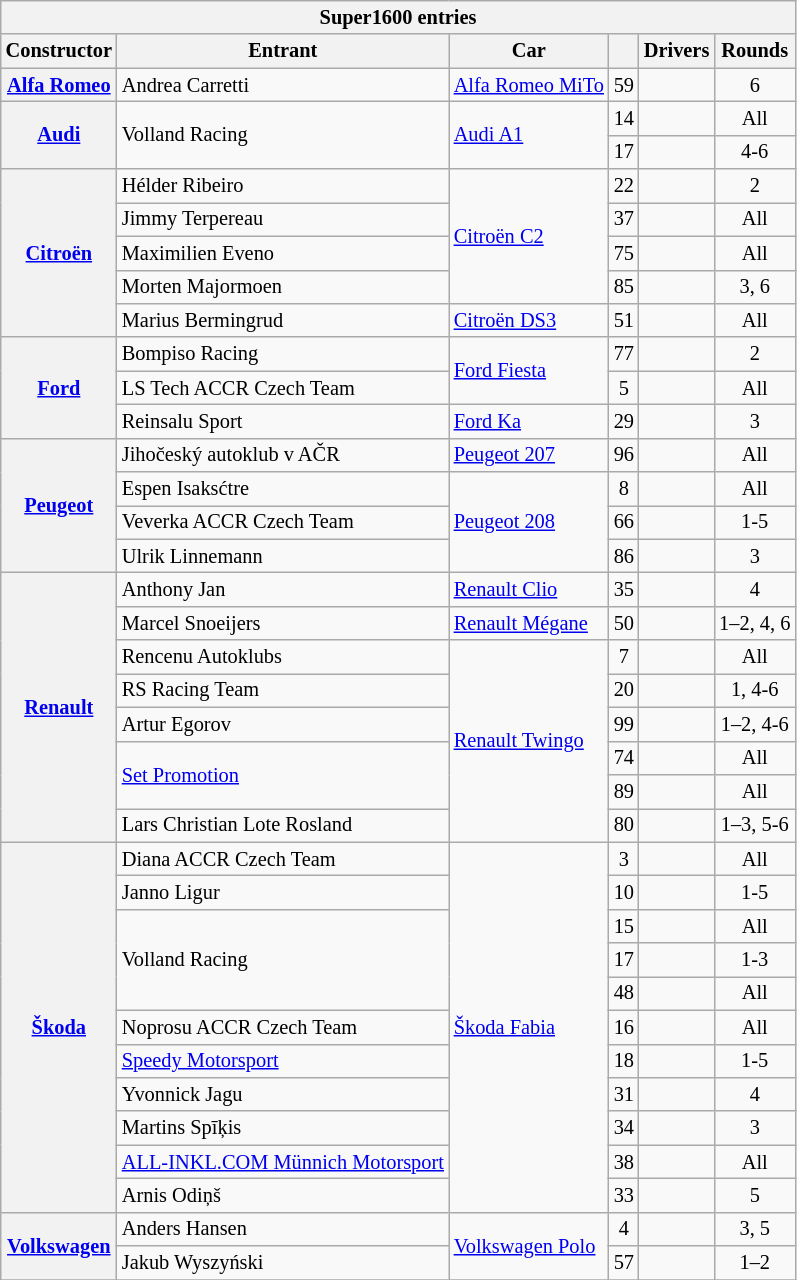<table class="wikitable" style="font-size: 85%;">
<tr>
<th colspan=6><strong>Super1600 entries</strong></th>
</tr>
<tr>
<th>Constructor</th>
<th>Entrant</th>
<th>Car</th>
<th></th>
<th>Drivers</th>
<th>Rounds</th>
</tr>
<tr>
<th rowspan=1><a href='#'>Alfa Romeo</a></th>
<td> Andrea Carretti</td>
<td><a href='#'>Alfa Romeo MiTo</a></td>
<td align=center>59</td>
<td></td>
<td align=center>6</td>
</tr>
<tr>
<th rowspan=2><a href='#'>Audi</a></th>
<td rowspan=2> Volland Racing</td>
<td rowspan=2><a href='#'>Audi A1</a></td>
<td align=center>14</td>
<td></td>
<td align=center>All</td>
</tr>
<tr>
<td align=center>17</td>
<td></td>
<td align=center>4-6</td>
</tr>
<tr>
<th rowspan=5><a href='#'>Citroën</a></th>
<td rowspan=1> Hélder Ribeiro</td>
<td rowspan=4><a href='#'>Citroën C2</a></td>
<td align=center>22</td>
<td></td>
<td align=center>2</td>
</tr>
<tr>
<td rowspan=1> Jimmy Terpereau</td>
<td align=center>37</td>
<td></td>
<td align=center>All</td>
</tr>
<tr>
<td rowspan=1> Maximilien Eveno</td>
<td align=center>75</td>
<td></td>
<td align=center>All</td>
</tr>
<tr>
<td rowspan=1> Morten Majormoen</td>
<td align=center>85</td>
<td></td>
<td align=center>3, 6</td>
</tr>
<tr>
<td rowspan=1> Marius Bermingrud</td>
<td rowspan=1><a href='#'>Citroën DS3</a></td>
<td align=center>51</td>
<td></td>
<td align=center>All</td>
</tr>
<tr>
<th rowspan=3><a href='#'>Ford</a></th>
<td rowspan=1> Bompiso Racing</td>
<td rowspan=2><a href='#'>Ford Fiesta</a></td>
<td align=center>77</td>
<td></td>
<td align=center>2</td>
</tr>
<tr>
<td rowspan=1> LS Tech ACCR Czech Team</td>
<td align=center>5</td>
<td></td>
<td align=center>All</td>
</tr>
<tr>
<td rowspan=1> Reinsalu Sport</td>
<td rowspan=1><a href='#'>Ford Ka</a></td>
<td align=center>29</td>
<td></td>
<td align=center>3</td>
</tr>
<tr>
<th rowspan=4><a href='#'>Peugeot</a></th>
<td rowspan=1> Jihočeský autoklub v AČR</td>
<td rowspan=1><a href='#'>Peugeot 207</a></td>
<td align=center>96</td>
<td></td>
<td align=center>All</td>
</tr>
<tr>
<td rowspan=1> Espen Isaksćtre</td>
<td rowspan=3><a href='#'>Peugeot 208</a></td>
<td align=center>8</td>
<td></td>
<td align=center>All</td>
</tr>
<tr>
<td rowspan=1> Veverka ACCR Czech Team</td>
<td align=center>66</td>
<td></td>
<td align=center>1-5</td>
</tr>
<tr>
<td rowspan=1> Ulrik Linnemann</td>
<td align=center>86</td>
<td></td>
<td align=center>3</td>
</tr>
<tr>
<th rowspan=8><a href='#'>Renault</a></th>
<td rowspan=1> Anthony Jan</td>
<td rowspan=1><a href='#'>Renault Clio</a></td>
<td align=center>35</td>
<td></td>
<td align=center>4</td>
</tr>
<tr>
<td rowspan=1> Marcel Snoeijers</td>
<td rowspan=1><a href='#'>Renault Mégane</a></td>
<td align=center>50</td>
<td></td>
<td align=center>1–2, 4, 6</td>
</tr>
<tr>
<td rowspan=1> Rencenu Autoklubs</td>
<td rowspan=6><a href='#'>Renault Twingo</a></td>
<td align=center>7</td>
<td></td>
<td align=center>All</td>
</tr>
<tr>
<td rowspan=1> RS Racing Team</td>
<td align=center>20</td>
<td></td>
<td align=center>1, 4-6</td>
</tr>
<tr>
<td rowspan=1> Artur Egorov</td>
<td align=center>99</td>
<td></td>
<td align=center>1–2, 4-6</td>
</tr>
<tr>
<td rowspan=2> <a href='#'>Set Promotion</a></td>
<td align=center>74</td>
<td></td>
<td align=center>All</td>
</tr>
<tr>
<td align=center>89</td>
<td></td>
<td align=center>All</td>
</tr>
<tr>
<td rowspan=1> Lars Christian Lote Rosland</td>
<td align=center>80</td>
<td></td>
<td align=center>1–3, 5-6</td>
</tr>
<tr>
<th rowspan=11><a href='#'>Škoda</a></th>
<td rowspan=1> Diana ACCR Czech Team</td>
<td rowspan=11><a href='#'>Škoda Fabia</a></td>
<td align=center>3</td>
<td></td>
<td align=center>All</td>
</tr>
<tr>
<td rowspan=1> Janno Ligur</td>
<td align=center>10</td>
<td></td>
<td align=center>1-5</td>
</tr>
<tr>
<td rowspan=3> Volland Racing</td>
<td align=center>15</td>
<td></td>
<td align=center>All</td>
</tr>
<tr>
<td align=center>17</td>
<td></td>
<td align=center>1-3</td>
</tr>
<tr>
<td align=center>48</td>
<td></td>
<td align=center>All</td>
</tr>
<tr>
<td rowspan=1> Noprosu ACCR Czech Team</td>
<td align=center>16</td>
<td></td>
<td align=center>All</td>
</tr>
<tr>
<td rowspan=1> <a href='#'>Speedy Motorsport</a></td>
<td align=center>18</td>
<td></td>
<td align=center>1-5</td>
</tr>
<tr>
<td rowspan=1> Yvonnick Jagu</td>
<td align=center>31</td>
<td></td>
<td align=center>4</td>
</tr>
<tr>
<td rowspan=1> Martins Spīķis</td>
<td align=center>34</td>
<td></td>
<td align=center>3</td>
</tr>
<tr>
<td rowspan=1> <a href='#'>ALL-INKL.COM Münnich Motorsport</a></td>
<td align=center>38</td>
<td></td>
<td align=center>All</td>
</tr>
<tr>
<td rowspan=1> Arnis Odiņš</td>
<td align=center>33</td>
<td></td>
<td align=center>5</td>
</tr>
<tr>
<th rowspan=2><a href='#'>Volkswagen</a></th>
<td rowspan=1> Anders Hansen</td>
<td rowspan=2><a href='#'>Volkswagen Polo</a></td>
<td align=center>4</td>
<td></td>
<td align=center>3, 5</td>
</tr>
<tr>
<td rowspan=1> Jakub Wyszyński</td>
<td align=center>57</td>
<td></td>
<td align=center>1–2</td>
</tr>
<tr>
</tr>
</table>
